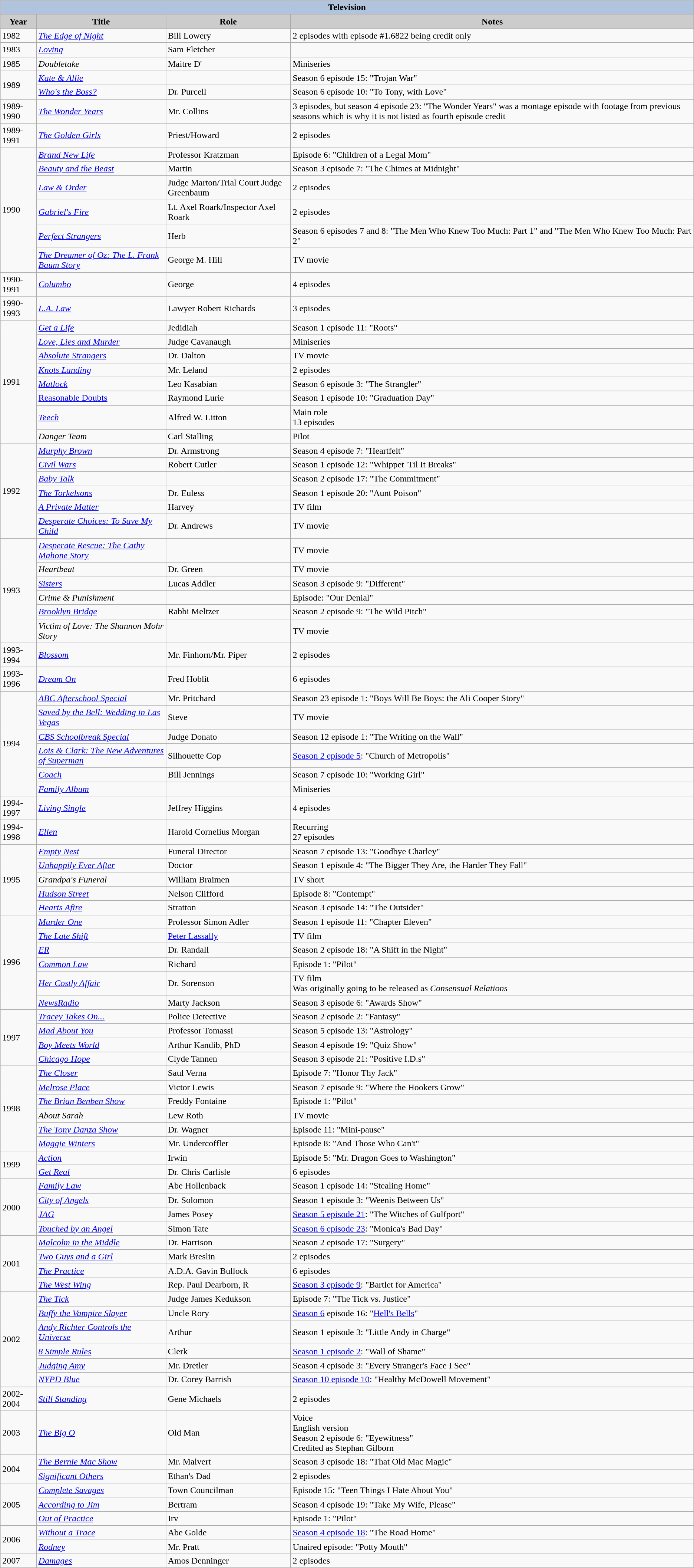<table class="wikitable">
<tr>
<th colspan=4 style="background:#B0C4DE;">Television</th>
</tr>
<tr align="center">
<th style="background: #CCCCCC;">Year</th>
<th style="background: #CCCCCC;">Title</th>
<th style="background: #CCCCCC;">Role</th>
<th style="background: #CCCCCC;">Notes</th>
</tr>
<tr>
<td>1982</td>
<td><em><a href='#'>The Edge of Night</a></em></td>
<td>Bill Lowery</td>
<td>2 episodes with episode #1.6822 being credit only</td>
</tr>
<tr>
<td>1983</td>
<td><em><a href='#'>Loving</a></em></td>
<td>Sam Fletcher</td>
<td></td>
</tr>
<tr>
<td>1985</td>
<td><em>Doubletake</em></td>
<td>Maitre D'</td>
<td>Miniseries</td>
</tr>
<tr>
<td rowspan=2>1989</td>
<td><em><a href='#'>Kate & Allie</a></em></td>
<td></td>
<td>Season 6 episode 15: "Trojan War"</td>
</tr>
<tr>
<td><em><a href='#'>Who's the Boss?</a></em></td>
<td>Dr. Purcell</td>
<td>Season 6 episode 10: "To Tony, with Love"</td>
</tr>
<tr>
<td>1989-1990</td>
<td><em><a href='#'>The Wonder Years</a></em></td>
<td>Mr. Collins</td>
<td>3 episodes, but season 4 episode 23: "The Wonder Years" was a montage episode with footage from previous seasons which is why it is not listed as fourth episode credit</td>
</tr>
<tr>
<td>1989-1991</td>
<td><em><a href='#'>The Golden Girls</a></em></td>
<td>Priest/Howard</td>
<td>2 episodes</td>
</tr>
<tr>
<td rowspan=6>1990</td>
<td><em><a href='#'>Brand New Life</a></em></td>
<td>Professor Kratzman</td>
<td>Episode 6: "Children of a Legal Mom"</td>
</tr>
<tr>
<td><em><a href='#'>Beauty and the Beast</a></em></td>
<td>Martin</td>
<td>Season 3 episode 7: "The Chimes at Midnight"</td>
</tr>
<tr>
<td><em><a href='#'>Law & Order</a></em></td>
<td>Judge Marton/Trial Court Judge Greenbaum</td>
<td>2 episodes</td>
</tr>
<tr>
<td><em><a href='#'>Gabriel's Fire</a></em></td>
<td>Lt. Axel Roark/Inspector Axel Roark</td>
<td>2 episodes</td>
</tr>
<tr>
<td><em><a href='#'>Perfect Strangers</a></em></td>
<td>Herb</td>
<td>Season 6 episodes 7 and 8: "The Men Who Knew Too Much: Part 1" and "The Men Who Knew Too Much: Part 2"</td>
</tr>
<tr>
<td><em><a href='#'>The Dreamer of Oz: The L. Frank Baum Story</a></em></td>
<td>George M. Hill</td>
<td>TV movie</td>
</tr>
<tr>
<td>1990-1991</td>
<td><em><a href='#'>Columbo</a></em></td>
<td>George</td>
<td>4 episodes</td>
</tr>
<tr>
<td>1990-1993</td>
<td><em><a href='#'>L.A. Law</a></em></td>
<td>Lawyer Robert Richards</td>
<td>3 episodes</td>
</tr>
<tr>
<td rowspan=9>1991</td>
</tr>
<tr>
<td><em><a href='#'>Get a Life</a></em></td>
<td>Jedidiah</td>
<td>Season 1 episode 11: "Roots"</td>
</tr>
<tr>
<td><em><a href='#'>Love, Lies and Murder</a></em></td>
<td>Judge Cavanaugh</td>
<td>Miniseries</td>
</tr>
<tr>
<td><em><a href='#'>Absolute Strangers</a></em></td>
<td>Dr. Dalton</td>
<td>TV movie</td>
</tr>
<tr>
<td><em><a href='#'>Knots Landing</a></em></td>
<td>Mr. Leland</td>
<td>2 episodes</td>
</tr>
<tr>
<td><em><a href='#'>Matlock</a></em></td>
<td>Leo Kasabian</td>
<td>Season 6 episode 3: "The Strangler"</td>
</tr>
<tr>
<td><a href='#'>Reasonable Doubts</a></td>
<td>Raymond Lurie</td>
<td>Season 1 episode 10: "Graduation Day"</td>
</tr>
<tr>
<td><em><a href='#'>Teech</a></em></td>
<td>Alfred W. Litton</td>
<td>Main role<br> 13 episodes</td>
</tr>
<tr>
<td><em>Danger Team</em></td>
<td>Carl Stalling</td>
<td>Pilot</td>
</tr>
<tr>
<td rowspan=6>1992</td>
<td><em><a href='#'>Murphy Brown</a></em></td>
<td>Dr. Armstrong</td>
<td>Season 4 episode 7: "Heartfelt"</td>
</tr>
<tr>
<td><em><a href='#'>Civil Wars</a></em></td>
<td>Robert Cutler</td>
<td>Season 1 episode 12: "Whippet 'Til It Breaks"</td>
</tr>
<tr>
<td><em><a href='#'>Baby Talk</a></em></td>
<td></td>
<td>Season 2 episode 17: "The Commitment"</td>
</tr>
<tr>
<td><em><a href='#'>The Torkelsons</a></em></td>
<td>Dr. Euless</td>
<td>Season 1 episode 20: "Aunt Poison"</td>
</tr>
<tr>
<td><em><a href='#'>A Private Matter</a></em></td>
<td>Harvey</td>
<td>TV film</td>
</tr>
<tr>
<td><em><a href='#'>Desperate Choices: To Save My Child</a></em></td>
<td>Dr. Andrews</td>
<td>TV movie</td>
</tr>
<tr>
<td rowspan=6>1993</td>
<td><em><a href='#'>Desperate Rescue: The Cathy Mahone Story</a></em></td>
<td></td>
<td>TV movie</td>
</tr>
<tr>
<td><em>Heartbeat</em></td>
<td>Dr. Green</td>
<td>TV movie</td>
</tr>
<tr>
<td><em><a href='#'>Sisters</a></em></td>
<td>Lucas Addler</td>
<td>Season 3 episode 9: "Different"</td>
</tr>
<tr>
<td><em>Crime & Punishment</em></td>
<td></td>
<td>Episode: "Our Denial"</td>
</tr>
<tr>
<td><em><a href='#'>Brooklyn Bridge</a></em></td>
<td>Rabbi Meltzer</td>
<td>Season 2 episode 9: "The Wild Pitch"</td>
</tr>
<tr>
<td><em>Victim of Love: The Shannon Mohr Story</em></td>
<td></td>
<td>TV movie</td>
</tr>
<tr>
<td>1993-1994</td>
<td><em><a href='#'>Blossom</a></em></td>
<td>Mr. Finhorn/Mr. Piper</td>
<td>2 episodes</td>
</tr>
<tr>
<td>1993-1996</td>
<td><em><a href='#'>Dream On</a></em></td>
<td>Fred Hoblit</td>
<td>6 episodes</td>
</tr>
<tr>
<td rowspan=6>1994</td>
<td><em><a href='#'>ABC Afterschool Special</a></em></td>
<td>Mr. Pritchard</td>
<td>Season 23 episode 1: "Boys Will Be Boys: the Ali Cooper Story"</td>
</tr>
<tr>
<td><em><a href='#'>Saved by the Bell: Wedding in Las Vegas</a></em></td>
<td>Steve</td>
<td>TV movie</td>
</tr>
<tr>
<td><em><a href='#'>CBS Schoolbreak Special</a></em></td>
<td>Judge Donato</td>
<td>Season 12 episode 1: "The Writing on the Wall"</td>
</tr>
<tr>
<td><em><a href='#'>Lois & Clark: The New Adventures of Superman</a></em></td>
<td>Silhouette Cop</td>
<td><a href='#'>Season 2 episode 5</a>: "Church of Metropolis"</td>
</tr>
<tr>
<td><em><a href='#'>Coach</a></em></td>
<td>Bill Jennings</td>
<td>Season 7 episode 10: "Working Girl"</td>
</tr>
<tr>
<td><em><a href='#'>Family Album</a></em></td>
<td></td>
<td>Miniseries</td>
</tr>
<tr>
<td>1994-1997</td>
<td><em><a href='#'>Living Single</a></em></td>
<td>Jeffrey Higgins</td>
<td>4 episodes</td>
</tr>
<tr>
<td>1994-1998</td>
<td><em><a href='#'>Ellen</a></em></td>
<td>Harold Cornelius Morgan</td>
<td>Recurring<br> 27 episodes</td>
</tr>
<tr>
<td rowspan=5>1995</td>
<td><em><a href='#'>Empty Nest</a></em></td>
<td>Funeral Director</td>
<td>Season 7 episode 13: "Goodbye Charley"</td>
</tr>
<tr>
<td><em><a href='#'>Unhappily Ever After</a></em></td>
<td>Doctor</td>
<td>Season 1 episode 4: "The Bigger They Are, the Harder They Fall"</td>
</tr>
<tr>
<td><em>Grandpa's Funeral</em></td>
<td>William Braimen</td>
<td>TV short</td>
</tr>
<tr>
<td><em><a href='#'>Hudson Street</a></em></td>
<td>Nelson Clifford</td>
<td>Episode 8: "Contempt"</td>
</tr>
<tr>
<td><em><a href='#'>Hearts Afire</a></em></td>
<td>Stratton</td>
<td>Season 3 episode 14: "The Outsider"</td>
</tr>
<tr>
<td rowspan=6>1996</td>
<td><em><a href='#'>Murder One</a></em></td>
<td>Professor Simon Adler</td>
<td>Season 1 episode 11: "Chapter Eleven"</td>
</tr>
<tr>
<td><em><a href='#'>The Late Shift</a></em></td>
<td><a href='#'>Peter Lassally</a></td>
<td>TV film</td>
</tr>
<tr>
<td><em><a href='#'>ER</a></em></td>
<td>Dr. Randall</td>
<td>Season 2 episode 18: "A Shift in the Night"</td>
</tr>
<tr>
<td><em><a href='#'>Common Law</a></em></td>
<td>Richard</td>
<td>Episode 1: "Pilot"</td>
</tr>
<tr>
<td><em><a href='#'>Her Costly Affair</a></em></td>
<td>Dr. Sorenson</td>
<td>TV film<br> Was originally going to be released as <em>Consensual Relations</em></td>
</tr>
<tr>
<td><em><a href='#'>NewsRadio</a></em></td>
<td>Marty Jackson</td>
<td>Season 3 episode 6: "Awards Show"</td>
</tr>
<tr>
<td rowspan=4>1997</td>
<td><em><a href='#'>Tracey Takes On...</a></em></td>
<td>Police Detective</td>
<td>Season 2 episode 2: "Fantasy"</td>
</tr>
<tr>
<td><em><a href='#'>Mad About You</a></em></td>
<td>Professor Tomassi</td>
<td>Season 5 episode 13: "Astrology"</td>
</tr>
<tr>
<td><em><a href='#'>Boy Meets World</a></em></td>
<td>Arthur Kandib, PhD</td>
<td>Season 4 episode 19: "Quiz Show"</td>
</tr>
<tr>
<td><em><a href='#'>Chicago Hope</a></em></td>
<td>Clyde Tannen</td>
<td>Season 3 episode 21: "Positive I.D.s"</td>
</tr>
<tr>
<td rowspan=6>1998</td>
<td><em><a href='#'>The Closer</a></em></td>
<td>Saul Verna</td>
<td>Episode 7: "Honor Thy Jack"</td>
</tr>
<tr>
<td><em><a href='#'>Melrose Place</a></em></td>
<td>Victor Lewis</td>
<td>Season 7 episode 9: "Where the Hookers Grow"</td>
</tr>
<tr>
<td><em><a href='#'>The Brian Benben Show</a></em></td>
<td>Freddy Fontaine</td>
<td>Episode 1: "Pilot"</td>
</tr>
<tr>
<td><em>About Sarah</em></td>
<td>Lew Roth</td>
<td>TV movie</td>
</tr>
<tr>
<td><em><a href='#'>The Tony Danza Show</a></em></td>
<td>Dr. Wagner</td>
<td>Episode 11: "Mini-pause"</td>
</tr>
<tr>
<td><em><a href='#'>Maggie Winters</a></em></td>
<td>Mr. Undercoffler</td>
<td>Episode 8: "And Those Who Can't"</td>
</tr>
<tr>
<td rowspan=2>1999</td>
<td><em><a href='#'>Action</a></em></td>
<td>Irwin</td>
<td>Episode 5: "Mr. Dragon Goes to Washington"</td>
</tr>
<tr>
<td><em><a href='#'>Get Real</a></em></td>
<td>Dr. Chris Carlisle</td>
<td>6 episodes</td>
</tr>
<tr>
<td rowspan=4>2000</td>
<td><em><a href='#'>Family Law</a></em></td>
<td>Abe Hollenback</td>
<td>Season 1 episode 14: "Stealing Home"</td>
</tr>
<tr>
<td><em><a href='#'>City of Angels</a></em></td>
<td>Dr. Solomon</td>
<td>Season 1 episode 3: "Weenis Between Us"</td>
</tr>
<tr>
<td><em><a href='#'>JAG</a></em></td>
<td>James Posey</td>
<td><a href='#'>Season 5 episode 21</a>: "The Witches of Gulfport"</td>
</tr>
<tr>
<td><em><a href='#'>Touched by an Angel</a></em></td>
<td>Simon Tate</td>
<td><a href='#'>Season 6 episode 23</a>: "Monica's Bad Day"</td>
</tr>
<tr>
<td rowspan=4>2001</td>
<td><em><a href='#'>Malcolm in the Middle</a></em></td>
<td>Dr. Harrison</td>
<td>Season 2 episode 17: "Surgery"</td>
</tr>
<tr>
<td><em><a href='#'>Two Guys and a Girl</a></em></td>
<td>Mark Breslin</td>
<td>2 episodes</td>
</tr>
<tr>
<td><em><a href='#'>The Practice</a></em></td>
<td>A.D.A. Gavin Bullock</td>
<td>6 episodes</td>
</tr>
<tr>
<td><em><a href='#'>The West Wing</a></em></td>
<td>Rep. Paul Dearborn, R</td>
<td><a href='#'>Season 3 episode 9</a>: "Bartlet for America"</td>
</tr>
<tr>
<td rowspan=6>2002</td>
<td><em><a href='#'>The Tick</a></em></td>
<td>Judge James Kedukson</td>
<td>Episode 7: "The Tick vs. Justice"</td>
</tr>
<tr>
<td><em><a href='#'>Buffy the Vampire Slayer</a></em></td>
<td>Uncle Rory</td>
<td><a href='#'>Season 6</a> episode 16: "<a href='#'>Hell's Bells</a>"</td>
</tr>
<tr>
<td><em><a href='#'>Andy Richter Controls the Universe</a></em></td>
<td>Arthur</td>
<td>Season 1 episode 3: "Little Andy in Charge"</td>
</tr>
<tr>
<td><em><a href='#'>8 Simple Rules</a></em></td>
<td>Clerk</td>
<td><a href='#'>Season 1 episode 2</a>: "Wall of Shame"</td>
</tr>
<tr>
<td><em><a href='#'>Judging Amy</a></em></td>
<td>Mr. Dretler</td>
<td>Season 4 episode 3: "Every Stranger's Face I See"</td>
</tr>
<tr>
<td><em><a href='#'>NYPD Blue</a></em></td>
<td>Dr. Corey Barrish</td>
<td><a href='#'>Season 10 episode 10</a>: "Healthy McDowell Movement"</td>
</tr>
<tr>
<td>2002-2004</td>
<td><em><a href='#'>Still Standing</a></em></td>
<td>Gene Michaels</td>
<td>2 episodes</td>
</tr>
<tr>
<td>2003</td>
<td><em><a href='#'>The Big O</a></em></td>
<td>Old Man</td>
<td>Voice<br>English version<br> Season 2 episode 6: "Eyewitness"<br> Credited as Stephan Gilborn</td>
</tr>
<tr>
<td rowspan=2>2004</td>
<td><em><a href='#'>The Bernie Mac Show</a></em></td>
<td>Mr. Malvert</td>
<td>Season 3 episode 18: "That Old Mac Magic"</td>
</tr>
<tr>
<td><em><a href='#'>Significant Others</a></em></td>
<td>Ethan's Dad</td>
<td>2 episodes</td>
</tr>
<tr>
<td rowspan=3>2005</td>
<td><em><a href='#'>Complete Savages</a></em></td>
<td>Town Councilman</td>
<td>Episode 15: "Teen Things I Hate About You"</td>
</tr>
<tr>
<td><em><a href='#'>According to Jim</a></em></td>
<td>Bertram</td>
<td>Season 4 episode 19: "Take My Wife, Please"</td>
</tr>
<tr>
<td><em><a href='#'>Out of Practice</a></em></td>
<td>Irv</td>
<td>Episode 1: "Pilot"</td>
</tr>
<tr>
<td rowspan=2>2006</td>
<td><em><a href='#'>Without a Trace</a></em></td>
<td>Abe Golde</td>
<td><a href='#'>Season 4 episode 18</a>: "The Road Home"</td>
</tr>
<tr>
<td><em><a href='#'>Rodney</a></em></td>
<td>Mr. Pratt</td>
<td>Unaired episode: "Potty Mouth"</td>
</tr>
<tr>
<td>2007</td>
<td><em><a href='#'>Damages</a></em></td>
<td>Amos Denninger</td>
<td>2 episodes</td>
</tr>
</table>
